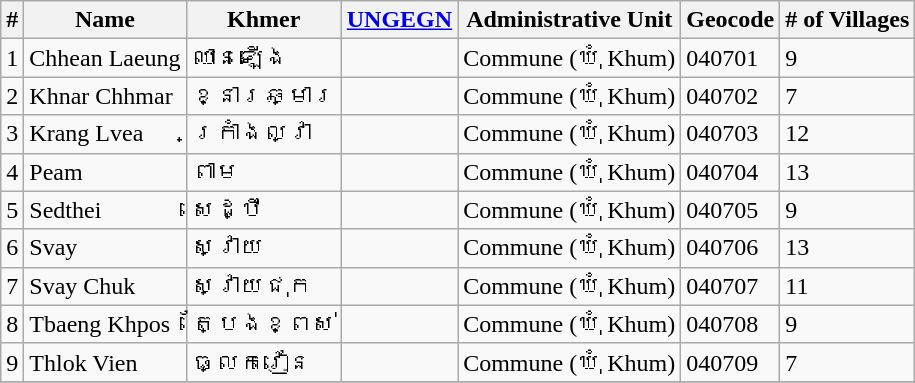<table class="wikitable sortable">
<tr>
<th>#</th>
<th>Name</th>
<th>Khmer</th>
<th><a href='#'>UNGEGN</a></th>
<th>Administrative Unit</th>
<th>Geocode</th>
<th># of Villages</th>
</tr>
<tr>
<td>1</td>
<td>Chhean Laeung</td>
<td>ឈានឡើង</td>
<td></td>
<td>Commune (ឃុំ Khum)</td>
<td>040701</td>
<td>9</td>
</tr>
<tr>
<td>2</td>
<td>Khnar Chhmar</td>
<td>ខ្នារឆ្មារ</td>
<td></td>
<td>Commune (ឃុំ Khum)</td>
<td>040702</td>
<td>7</td>
</tr>
<tr>
<td>3</td>
<td>Krang Lvea</td>
<td>ក្រាំងល្វា</td>
<td></td>
<td>Commune (ឃុំ Khum)</td>
<td>040703</td>
<td>12</td>
</tr>
<tr>
<td>4</td>
<td>Peam</td>
<td>ពាម</td>
<td></td>
<td>Commune (ឃុំ Khum)</td>
<td>040704</td>
<td>13</td>
</tr>
<tr>
<td>5</td>
<td>Sedthei</td>
<td>សេដ្ឋី</td>
<td></td>
<td>Commune (ឃុំ Khum)</td>
<td>040705</td>
<td>9</td>
</tr>
<tr>
<td>6</td>
<td>Svay</td>
<td>ស្វាយ</td>
<td></td>
<td>Commune (ឃុំ Khum)</td>
<td>040706</td>
<td>13</td>
</tr>
<tr>
<td>7</td>
<td>Svay Chuk</td>
<td>ស្វាយជុក</td>
<td></td>
<td>Commune (ឃុំ Khum)</td>
<td>040707</td>
<td>11</td>
</tr>
<tr>
<td>8</td>
<td>Tbaeng Khpos</td>
<td>ត្បែងខ្ពស់</td>
<td></td>
<td>Commune (ឃុំ Khum)</td>
<td>040708</td>
<td>9</td>
</tr>
<tr>
<td>9</td>
<td>Thlok Vien</td>
<td>ធ្លកវៀន</td>
<td></td>
<td>Commune (ឃុំ Khum)</td>
<td>040709</td>
<td>7</td>
</tr>
<tr>
</tr>
</table>
